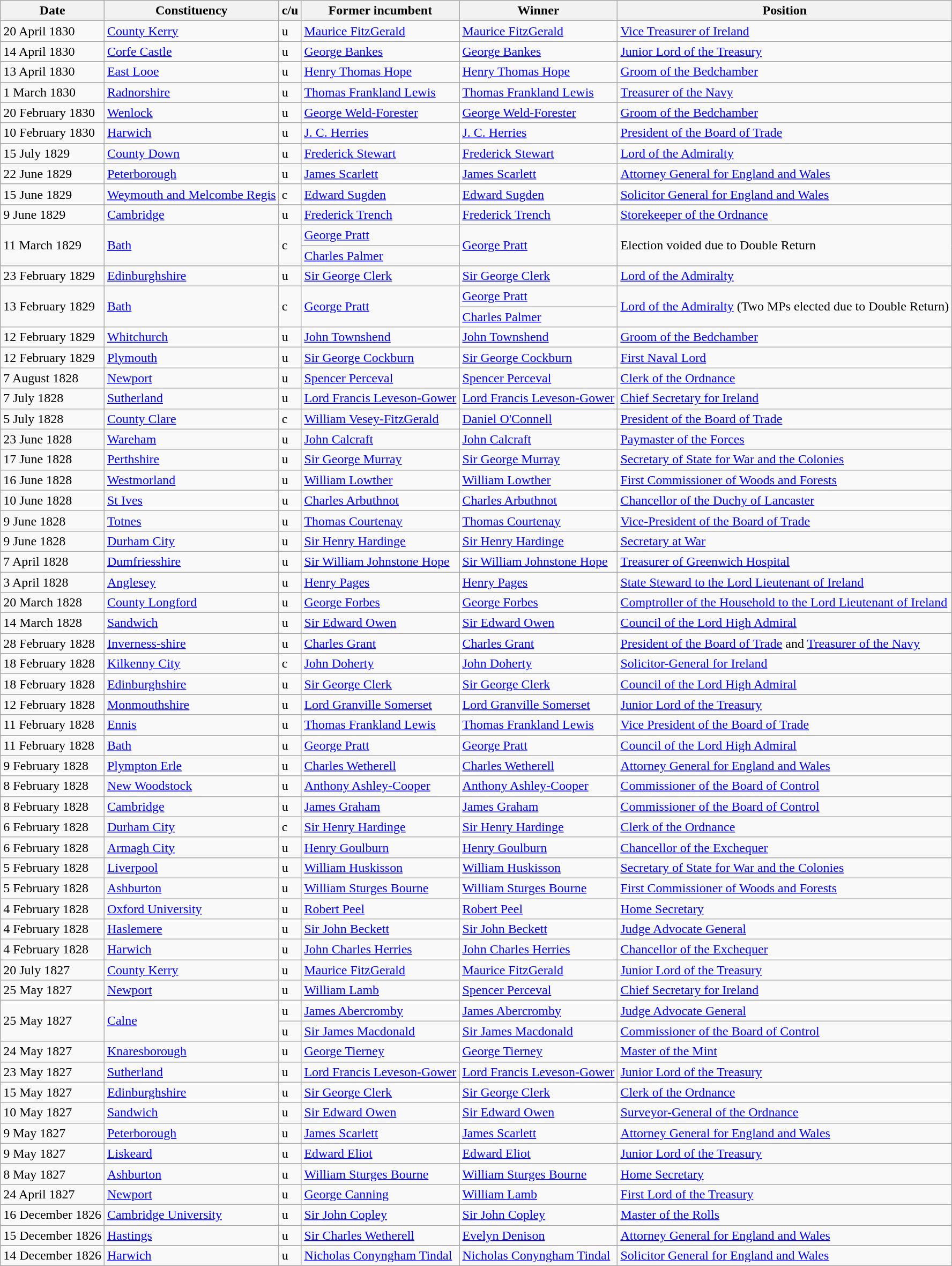<table class="wikitable">
<tr>
<th>Date</th>
<th>Constituency</th>
<th>c/u</th>
<th>Former incumbent</th>
<th>Winner</th>
<th>Position</th>
</tr>
<tr>
<td>20 April 1830</td>
<td><a href='#'>County Kerry</a></td>
<td>u</td>
<td><a href='#'>Maurice FitzGerald</a></td>
<td><a href='#'>Maurice FitzGerald</a></td>
<td><a href='#'>Vice Treasurer of Ireland</a></td>
</tr>
<tr>
<td>14 April 1830</td>
<td><a href='#'>Corfe Castle</a></td>
<td>u</td>
<td><a href='#'>George Bankes</a></td>
<td><a href='#'>George Bankes</a></td>
<td><a href='#'>Junior Lord of the Treasury</a></td>
</tr>
<tr>
<td>13 April 1830</td>
<td><a href='#'>East Looe</a></td>
<td>u</td>
<td><a href='#'>Henry Thomas Hope</a></td>
<td><a href='#'>Henry Thomas Hope</a></td>
<td><a href='#'>Groom of the Bedchamber</a></td>
</tr>
<tr>
<td>1 March 1830</td>
<td><a href='#'>Radnorshire</a></td>
<td>u</td>
<td><a href='#'>Thomas Frankland Lewis</a></td>
<td><a href='#'>Thomas Frankland Lewis</a></td>
<td><a href='#'>Treasurer of the Navy</a></td>
</tr>
<tr>
<td>20 February 1830</td>
<td><a href='#'>Wenlock</a></td>
<td>u</td>
<td><a href='#'>George Weld-Forester</a></td>
<td><a href='#'>George Weld-Forester</a></td>
<td><a href='#'>Groom of the Bedchamber</a></td>
</tr>
<tr>
<td>10 February 1830</td>
<td><a href='#'>Harwich</a></td>
<td>u</td>
<td><a href='#'>J. C. Herries</a></td>
<td><a href='#'>J. C. Herries</a></td>
<td><a href='#'>President of the Board of Trade</a></td>
</tr>
<tr>
<td>15 July 1829</td>
<td><a href='#'>County Down</a></td>
<td>u</td>
<td><a href='#'>Frederick Stewart</a></td>
<td><a href='#'>Frederick Stewart</a></td>
<td><a href='#'>Lord of the Admiralty</a></td>
</tr>
<tr>
<td>22 June 1829</td>
<td><a href='#'>Peterborough</a></td>
<td>u</td>
<td><a href='#'>James Scarlett</a></td>
<td><a href='#'>James Scarlett</a></td>
<td><a href='#'>Attorney General for England and Wales</a></td>
</tr>
<tr>
<td>15 June 1829</td>
<td><a href='#'>Weymouth and Melcombe Regis</a></td>
<td>c</td>
<td><a href='#'>Edward Sugden</a></td>
<td><a href='#'>Edward Sugden</a></td>
<td><a href='#'>Solicitor General for England and Wales</a></td>
</tr>
<tr>
<td>9 June 1829</td>
<td><a href='#'>Cambridge</a></td>
<td>u</td>
<td><a href='#'>Frederick Trench</a></td>
<td><a href='#'>Frederick Trench</a></td>
<td><a href='#'>Storekeeper of the Ordnance</a></td>
</tr>
<tr>
<td rowspan=2>11 March 1829</td>
<td rowspan=2><a href='#'>Bath</a></td>
<td rowspan=2>c</td>
<td><a href='#'>George Pratt</a></td>
<td rowspan=2><a href='#'>George Pratt</a></td>
<td rowspan=2>Election voided due to Double Return</td>
</tr>
<tr>
<td><a href='#'>Charles Palmer</a></td>
</tr>
<tr>
<td>23 February 1829</td>
<td><a href='#'>Edinburghshire</a></td>
<td>u</td>
<td><a href='#'>Sir George Clerk</a></td>
<td><a href='#'>Sir George Clerk</a></td>
<td><a href='#'>Lord of the Admiralty</a></td>
</tr>
<tr>
<td rowspan=2>13 February 1829</td>
<td rowspan=2><a href='#'>Bath</a></td>
<td rowspan=2>c</td>
<td rowspan=2><a href='#'>George Pratt</a></td>
<td><a href='#'>George Pratt</a></td>
<td rowspan=2><a href='#'>Lord of the Admiralty</a> (Two MPs elected due to Double Return)</td>
</tr>
<tr>
<td><a href='#'>Charles Palmer</a></td>
</tr>
<tr>
<td>12 February 1829</td>
<td><a href='#'>Whitchurch</a></td>
<td>u</td>
<td><a href='#'>John Townshend</a></td>
<td><a href='#'>John Townshend</a></td>
<td><a href='#'>Groom of the Bedchamber</a></td>
</tr>
<tr>
<td>12 February 1829</td>
<td><a href='#'>Plymouth</a></td>
<td>u</td>
<td><a href='#'>Sir George Cockburn</a></td>
<td><a href='#'>Sir George Cockburn</a></td>
<td><a href='#'>First Naval Lord</a></td>
</tr>
<tr>
<td>7 August 1828</td>
<td><a href='#'>Newport</a></td>
<td>u</td>
<td><a href='#'>Spencer Perceval</a></td>
<td><a href='#'>Spencer Perceval</a></td>
<td><a href='#'>Clerk of the Ordnance</a></td>
</tr>
<tr>
<td>7 July 1828</td>
<td><a href='#'>Sutherland</a></td>
<td>u</td>
<td><a href='#'>Lord Francis Leveson-Gower</a></td>
<td><a href='#'>Lord Francis Leveson-Gower</a></td>
<td><a href='#'>Chief Secretary for Ireland</a></td>
</tr>
<tr>
<td>5 July 1828</td>
<td><a href='#'>County Clare</a></td>
<td>c</td>
<td><a href='#'>William Vesey-FitzGerald</a></td>
<td><a href='#'>Daniel O'Connell</a></td>
<td><a href='#'>President of the Board of Trade</a></td>
</tr>
<tr>
<td>23 June 1828</td>
<td><a href='#'>Wareham</a></td>
<td>u</td>
<td><a href='#'>John Calcraft</a></td>
<td><a href='#'>John Calcraft</a></td>
<td><a href='#'>Paymaster of the Forces</a></td>
</tr>
<tr>
<td>17 June 1828</td>
<td><a href='#'>Perthshire</a></td>
<td>u</td>
<td><a href='#'>Sir George Murray</a></td>
<td><a href='#'>Sir George Murray</a></td>
<td><a href='#'>Secretary of State for War and the Colonies</a></td>
</tr>
<tr>
<td>16 June 1828</td>
<td><a href='#'>Westmorland</a></td>
<td>u</td>
<td><a href='#'>William Lowther</a></td>
<td><a href='#'>William Lowther</a></td>
<td><a href='#'>First Commissioner of Woods and Forests</a></td>
</tr>
<tr>
<td>10 June 1828</td>
<td><a href='#'>St Ives</a></td>
<td>u</td>
<td><a href='#'>Charles Arbuthnot</a></td>
<td><a href='#'>Charles Arbuthnot</a></td>
<td><a href='#'>Chancellor of the Duchy of Lancaster</a></td>
</tr>
<tr>
<td>9 June 1828</td>
<td><a href='#'>Totnes</a></td>
<td>u</td>
<td><a href='#'>Thomas Courtenay</a></td>
<td><a href='#'>Thomas Courtenay</a></td>
<td><a href='#'>Vice-President of the Board of Trade</a></td>
</tr>
<tr>
<td>9 June 1828</td>
<td><a href='#'>Durham City</a></td>
<td>u</td>
<td><a href='#'>Sir Henry Hardinge</a></td>
<td><a href='#'>Sir Henry Hardinge</a></td>
<td><a href='#'>Secretary at War</a></td>
</tr>
<tr>
<td>7 April 1828</td>
<td><a href='#'>Dumfriesshire</a></td>
<td>u</td>
<td><a href='#'>Sir William Johnstone Hope</a></td>
<td><a href='#'>Sir William Johnstone Hope</a></td>
<td><a href='#'>Treasurer of Greenwich Hospital</a></td>
</tr>
<tr>
<td>3 April 1828</td>
<td><a href='#'>Anglesey</a></td>
<td>u</td>
<td><a href='#'>Henry Pages</a></td>
<td><a href='#'>Henry Pages</a></td>
<td><a href='#'>State Steward to the Lord Lieutenant of Ireland</a></td>
</tr>
<tr>
<td>20 March 1828</td>
<td><a href='#'>County Longford</a></td>
<td>u</td>
<td><a href='#'>George Forbes</a></td>
<td><a href='#'>George Forbes</a></td>
<td><a href='#'>Comptroller of the Household to the Lord Lieutenant of Ireland</a></td>
</tr>
<tr>
<td>14 March 1828</td>
<td><a href='#'>Sandwich</a></td>
<td>u</td>
<td><a href='#'>Sir Edward Owen</a></td>
<td><a href='#'>Sir Edward Owen</a></td>
<td><a href='#'>Council of the Lord High Admiral</a></td>
</tr>
<tr>
<td>28 February 1828</td>
<td><a href='#'>Inverness-shire</a></td>
<td>u</td>
<td><a href='#'>Charles Grant</a></td>
<td><a href='#'>Charles Grant</a></td>
<td><a href='#'>President of the Board of Trade</a> and <a href='#'>Treasurer of the Navy</a></td>
</tr>
<tr>
<td>18 February 1828</td>
<td><a href='#'>Kilkenny City</a></td>
<td>c</td>
<td><a href='#'>John Doherty</a></td>
<td><a href='#'>John Doherty</a></td>
<td><a href='#'>Solicitor-General for Ireland</a></td>
</tr>
<tr>
<td>18 February 1828</td>
<td><a href='#'>Edinburghshire</a></td>
<td>u</td>
<td><a href='#'>Sir George Clerk</a></td>
<td><a href='#'>Sir George Clerk</a></td>
<td><a href='#'>Council of the Lord High Admiral</a></td>
</tr>
<tr>
<td>12 February 1828</td>
<td><a href='#'>Monmouthshire</a></td>
<td>u</td>
<td><a href='#'>Lord Granville Somerset</a></td>
<td><a href='#'>Lord Granville Somerset</a></td>
<td><a href='#'>Junior Lord of the Treasury</a></td>
</tr>
<tr>
<td>11 February 1828</td>
<td><a href='#'>Ennis</a></td>
<td>u</td>
<td><a href='#'>Thomas Frankland Lewis</a></td>
<td><a href='#'>Thomas Frankland Lewis</a></td>
<td><a href='#'>Vice President of the Board of Trade</a></td>
</tr>
<tr>
<td>11 February 1828</td>
<td><a href='#'>Bath</a></td>
<td>u</td>
<td><a href='#'>George Pratt</a></td>
<td><a href='#'>George Pratt</a></td>
<td><a href='#'>Council of the Lord High Admiral</a></td>
</tr>
<tr>
<td>9 February 1828</td>
<td><a href='#'>Plympton Erle</a></td>
<td>u</td>
<td><a href='#'>Charles Wetherell</a></td>
<td><a href='#'>Charles Wetherell</a></td>
<td><a href='#'>Attorney General for England and Wales</a></td>
</tr>
<tr>
<td>8 February 1828</td>
<td><a href='#'>New Woodstock</a></td>
<td>u</td>
<td><a href='#'>Anthony Ashley-Cooper</a></td>
<td><a href='#'>Anthony Ashley-Cooper</a></td>
<td><a href='#'>Commissioner of the Board of Control</a></td>
</tr>
<tr>
<td>8 February 1828</td>
<td><a href='#'>Cambridge</a></td>
<td>u</td>
<td><a href='#'>James Graham</a></td>
<td><a href='#'>James Graham</a></td>
<td><a href='#'>Commissioner of the Board of Control</a></td>
</tr>
<tr>
<td>6 February 1828</td>
<td><a href='#'>Durham City</a></td>
<td>c</td>
<td><a href='#'>Sir Henry Hardinge</a></td>
<td><a href='#'>Sir Henry Hardinge</a></td>
<td><a href='#'>Clerk of the Ordnance</a></td>
</tr>
<tr>
<td>6 February 1828</td>
<td><a href='#'>Armagh City</a></td>
<td>u</td>
<td><a href='#'>Henry Goulburn</a></td>
<td><a href='#'>Henry Goulburn</a></td>
<td><a href='#'>Chancellor of the Exchequer</a></td>
</tr>
<tr>
<td>5 February 1828</td>
<td><a href='#'>Liverpool</a></td>
<td>u</td>
<td><a href='#'>William Huskisson</a></td>
<td><a href='#'>William Huskisson</a></td>
<td><a href='#'>Secretary of State for War and the Colonies</a></td>
</tr>
<tr>
<td>5 February 1828</td>
<td><a href='#'>Ashburton</a></td>
<td>u</td>
<td><a href='#'>William Sturges Bourne</a></td>
<td><a href='#'>William Sturges Bourne</a></td>
<td><a href='#'>First Commissioner of Woods and Forests</a></td>
</tr>
<tr>
<td>4 February 1828</td>
<td><a href='#'>Oxford University</a></td>
<td>u</td>
<td><a href='#'>Robert Peel</a></td>
<td><a href='#'>Robert Peel</a></td>
<td><a href='#'>Home Secretary</a></td>
</tr>
<tr>
<td>4 February 1828</td>
<td><a href='#'>Haslemere</a></td>
<td>u</td>
<td><a href='#'>Sir John Beckett</a></td>
<td><a href='#'>Sir John Beckett</a></td>
<td><a href='#'>Judge Advocate General</a></td>
</tr>
<tr>
<td>4 February 1828</td>
<td><a href='#'>Harwich</a></td>
<td>u</td>
<td><a href='#'>John Charles Herries</a></td>
<td><a href='#'>John Charles Herries</a></td>
<td><a href='#'>Chancellor of the Exchequer</a></td>
</tr>
<tr>
<td>20 July 1827</td>
<td><a href='#'>County Kerry</a></td>
<td>u</td>
<td><a href='#'>Maurice FitzGerald</a></td>
<td><a href='#'>Maurice FitzGerald</a></td>
<td><a href='#'>Junior Lord of the Treasury</a></td>
</tr>
<tr>
<td>25 May 1827</td>
<td><a href='#'>Newport</a></td>
<td>u</td>
<td><a href='#'>William Lamb</a></td>
<td><a href='#'>Spencer Perceval</a></td>
<td><a href='#'>Chief Secretary for Ireland</a></td>
</tr>
<tr>
<td rowspan=2>25 May 1827</td>
<td rowspan=2><a href='#'>Calne</a></td>
<td>u</td>
<td><a href='#'>James Abercromby</a></td>
<td><a href='#'>James Abercromby</a></td>
<td><a href='#'>Judge Advocate General</a></td>
</tr>
<tr>
<td>u</td>
<td><a href='#'>Sir James Macdonald</a></td>
<td><a href='#'>Sir James Macdonald</a></td>
<td><a href='#'>Commissioner of the Board of Control</a></td>
</tr>
<tr>
<td>24 May 1827</td>
<td><a href='#'>Knaresborough</a></td>
<td>u</td>
<td><a href='#'>George Tierney</a></td>
<td><a href='#'>George Tierney</a></td>
<td><a href='#'>Master of the Mint</a></td>
</tr>
<tr>
<td>23 May 1827</td>
<td><a href='#'>Sutherland</a></td>
<td>u</td>
<td><a href='#'>Lord Francis Leveson-Gower</a></td>
<td><a href='#'>Lord Francis Leveson-Gower</a></td>
<td><a href='#'>Junior Lord of the Treasury</a></td>
</tr>
<tr>
<td>15 May 1827</td>
<td><a href='#'>Edinburghshire</a></td>
<td>u</td>
<td><a href='#'>Sir George Clerk</a></td>
<td><a href='#'>Sir George Clerk</a></td>
<td><a href='#'>Clerk of the Ordnance</a></td>
</tr>
<tr>
<td>10 May 1827</td>
<td><a href='#'>Sandwich</a></td>
<td>u</td>
<td><a href='#'>Sir Edward Owen</a></td>
<td><a href='#'>Sir Edward Owen</a></td>
<td><a href='#'>Surveyor-General of the Ordnance</a></td>
</tr>
<tr>
<td>9 May 1827</td>
<td><a href='#'>Peterborough</a></td>
<td>u</td>
<td><a href='#'>James Scarlett</a></td>
<td><a href='#'>James Scarlett</a></td>
<td><a href='#'>Attorney General for England and Wales</a></td>
</tr>
<tr>
<td>9 May 1827</td>
<td><a href='#'>Liskeard</a></td>
<td>u</td>
<td><a href='#'>Edward Eliot</a></td>
<td><a href='#'>Edward Eliot</a></td>
<td><a href='#'>Junior Lord of the Treasury</a></td>
</tr>
<tr>
<td>8 May 1827</td>
<td><a href='#'>Ashburton</a></td>
<td>u</td>
<td><a href='#'>William Sturges Bourne</a></td>
<td><a href='#'>William Sturges Bourne</a></td>
<td><a href='#'>Home Secretary</a></td>
</tr>
<tr>
<td>24 April 1827</td>
<td><a href='#'>Newport</a></td>
<td>u</td>
<td><a href='#'>George Canning</a></td>
<td><a href='#'>William Lamb</a></td>
<td><a href='#'>First Lord of the Treasury</a></td>
</tr>
<tr>
<td>16 December 1826</td>
<td><a href='#'>Cambridge University</a></td>
<td>u</td>
<td><a href='#'>Sir John Copley</a></td>
<td><a href='#'>Sir John Copley</a></td>
<td><a href='#'>Master of the Rolls</a></td>
</tr>
<tr>
<td>15 December 1826</td>
<td><a href='#'>Hastings</a></td>
<td>u</td>
<td><a href='#'>Sir Charles Wetherell</a></td>
<td><a href='#'>Evelyn Denison</a></td>
<td><a href='#'>Attorney General for England and Wales</a></td>
</tr>
<tr>
<td>14 December 1826</td>
<td><a href='#'>Harwich</a></td>
<td>u</td>
<td><a href='#'>Nicholas Conyngham Tindal</a></td>
<td><a href='#'>Nicholas Conyngham Tindal</a></td>
<td><a href='#'>Solicitor General for England and Wales</a></td>
</tr>
</table>
